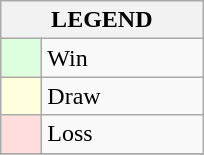<table class="wikitable">
<tr>
<th colspan="2">LEGEND</th>
</tr>
<tr>
<td style="background:#ddffdd;" width=20> </td>
<td width=100>Win</td>
</tr>
<tr>
<td style="background:#ffffdd"  width=20> </td>
<td width=100>Draw</td>
</tr>
<tr>
<td style="background:#ffdddd;" width=20> </td>
<td width=100>Loss</td>
</tr>
<tr>
</tr>
</table>
